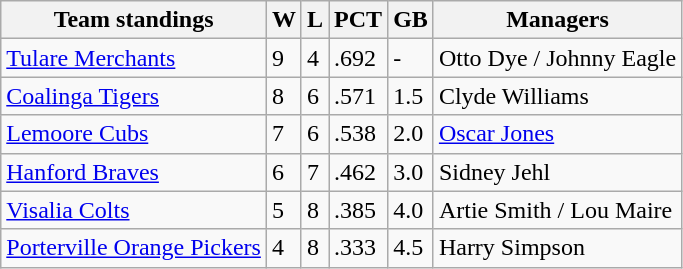<table class="wikitable">
<tr>
<th>Team standings</th>
<th>W</th>
<th>L</th>
<th>PCT</th>
<th>GB</th>
<th>Managers</th>
</tr>
<tr>
<td><a href='#'>Tulare Merchants</a></td>
<td>9</td>
<td>4</td>
<td>.692</td>
<td>-</td>
<td>Otto Dye / Johnny Eagle</td>
</tr>
<tr>
<td><a href='#'>Coalinga Tigers</a></td>
<td>8</td>
<td>6</td>
<td>.571</td>
<td>1.5</td>
<td>Clyde Williams</td>
</tr>
<tr>
<td><a href='#'>Lemoore Cubs</a></td>
<td>7</td>
<td>6</td>
<td>.538</td>
<td>2.0</td>
<td><a href='#'>Oscar Jones</a></td>
</tr>
<tr>
<td><a href='#'>Hanford Braves</a></td>
<td>6</td>
<td>7</td>
<td>.462</td>
<td>3.0</td>
<td>Sidney Jehl</td>
</tr>
<tr>
<td><a href='#'>Visalia Colts</a></td>
<td>5</td>
<td>8</td>
<td>.385</td>
<td>4.0</td>
<td>Artie Smith / Lou Maire</td>
</tr>
<tr>
<td><a href='#'>Porterville Orange Pickers</a></td>
<td>4</td>
<td>8</td>
<td>.333</td>
<td>4.5</td>
<td>Harry Simpson</td>
</tr>
</table>
